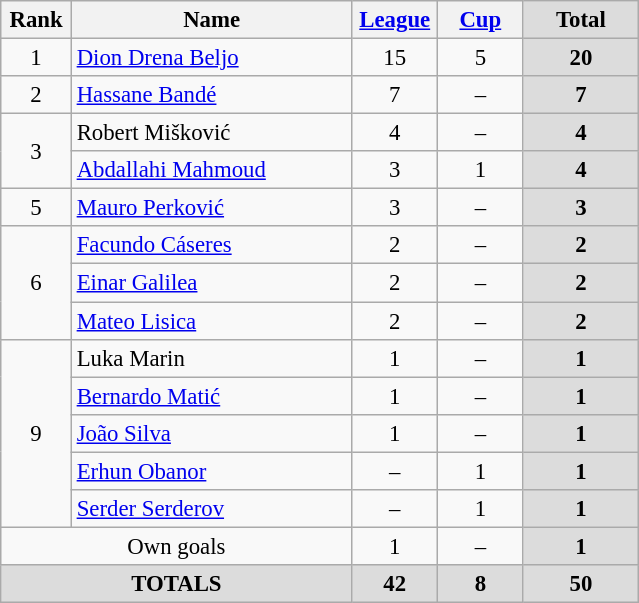<table class="wikitable" style="font-size: 95%; text-align: center;">
<tr>
<th width=40>Rank</th>
<th width=180>Name</th>
<th width=50><a href='#'>League</a></th>
<th width=50><a href='#'>Cup</a></th>
<th width=70 style="background: #DCDCDC">Total</th>
</tr>
<tr>
<td rowspan=1>1</td>
<td style="text-align:left;"> <a href='#'>Dion Drena Beljo</a></td>
<td>15</td>
<td>5</td>
<th style="background: #DCDCDC">20</th>
</tr>
<tr>
<td rowspan=1>2</td>
<td style="text-align:left;"> <a href='#'>Hassane Bandé</a></td>
<td>7</td>
<td>–</td>
<th style="background: #DCDCDC">7</th>
</tr>
<tr>
<td rowspan=2>3</td>
<td style="text-align:left;"> Robert Mišković</td>
<td>4</td>
<td>–</td>
<th style="background: #DCDCDC">4</th>
</tr>
<tr>
<td style="text-align:left;"> <a href='#'>Abdallahi Mahmoud</a></td>
<td>3</td>
<td>1</td>
<th style="background: #DCDCDC">4</th>
</tr>
<tr>
<td rowspan=1>5</td>
<td style="text-align:left;"> <a href='#'>Mauro Perković</a></td>
<td>3</td>
<td>–</td>
<th style="background: #DCDCDC">3</th>
</tr>
<tr>
<td rowspan=3>6</td>
<td style="text-align:left;"> <a href='#'>Facundo Cáseres</a></td>
<td>2</td>
<td>–</td>
<th style="background: #DCDCDC">2</th>
</tr>
<tr>
<td style="text-align:left;"> <a href='#'>Einar Galilea</a></td>
<td>2</td>
<td>–</td>
<th style="background: #DCDCDC">2</th>
</tr>
<tr>
<td style="text-align:left;"> <a href='#'>Mateo Lisica</a></td>
<td>2</td>
<td>–</td>
<th style="background: #DCDCDC">2</th>
</tr>
<tr>
<td rowspan=5>9</td>
<td style="text-align:left;"> Luka Marin</td>
<td>1</td>
<td>–</td>
<th style="background: #DCDCDC">1</th>
</tr>
<tr>
<td style="text-align:left;"> <a href='#'>Bernardo Matić</a></td>
<td>1</td>
<td>–</td>
<th style="background: #DCDCDC">1</th>
</tr>
<tr>
<td style="text-align:left;"> <a href='#'>João Silva</a></td>
<td>1</td>
<td>–</td>
<th style="background: #DCDCDC">1</th>
</tr>
<tr>
<td style="text-align:left;"> <a href='#'>Erhun Obanor</a></td>
<td>–</td>
<td>1</td>
<th style="background: #DCDCDC">1</th>
</tr>
<tr>
<td style="text-align:left;"> <a href='#'>Serder Serderov</a></td>
<td>–</td>
<td>1</td>
<th style="background: #DCDCDC">1</th>
</tr>
<tr>
<td colspan=2 style="text-align:center;">Own goals</td>
<td>1</td>
<td>–</td>
<th style="background: #DCDCDC">1</th>
</tr>
<tr>
<th colspan="2" align="center" style="background: #DCDCDC">TOTALS</th>
<th style="background: #DCDCDC">42</th>
<th style="background: #DCDCDC">8</th>
<th style="background: #DCDCDC">50</th>
</tr>
</table>
